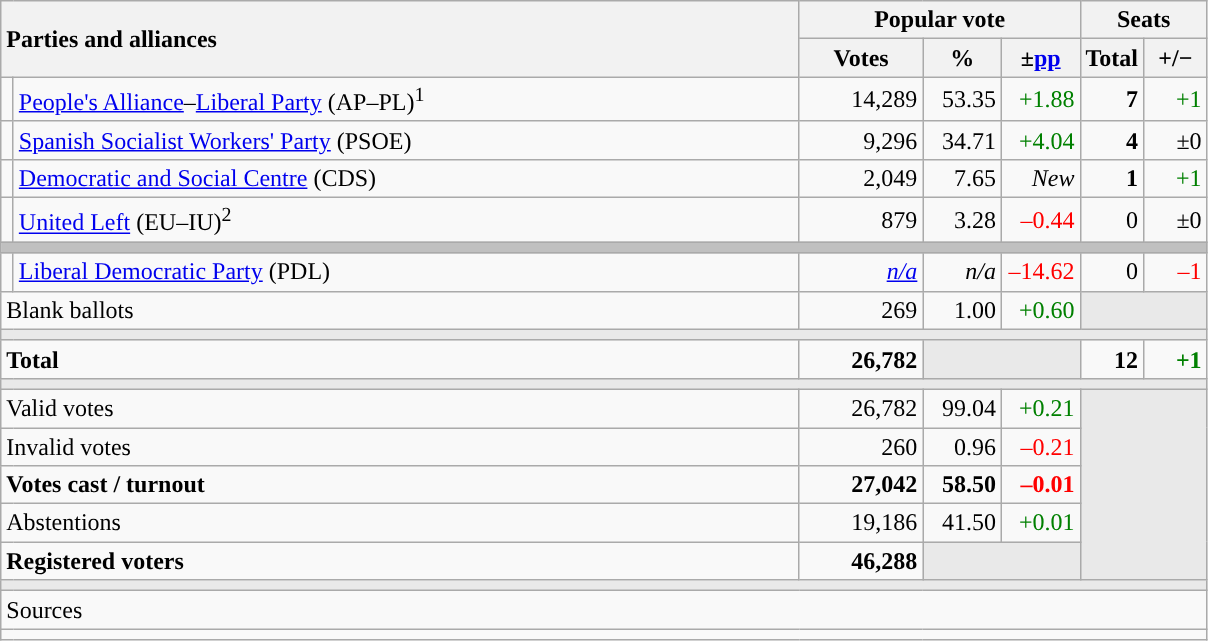<table class="wikitable" style="text-align:right;">
<tr>
<th style="text-align:left;" rowspan="2" colspan="2" width="525">Parties and alliances</th>
<th colspan="3">Popular vote</th>
<th colspan="2">Seats</th>
</tr>
<tr>
<th width="75">Votes</th>
<th width="45">%</th>
<th width="45">±<a href='#'>pp</a></th>
<th width="35">Total</th>
<th width="35">+/−</th>
</tr>
<tr>
<td width="1" style="color:inherit;background:"></td>
<td align="left"><a href='#'>People's Alliance</a>–<a href='#'>Liberal Party</a> (AP–PL)<sup>1</sup></td>
<td>14,289</td>
<td>53.35</td>
<td style="color:green;">+1.88</td>
<td><strong>7</strong></td>
<td style="color:green;">+1</td>
</tr>
<tr>
<td style="color:inherit;background:"></td>
<td align="left"><a href='#'>Spanish Socialist Workers' Party</a> (PSOE)</td>
<td>9,296</td>
<td>34.71</td>
<td style="color:green;">+4.04</td>
<td><strong>4</strong></td>
<td>±0</td>
</tr>
<tr>
<td style="color:inherit;background:"></td>
<td align="left"><a href='#'>Democratic and Social Centre</a> (CDS)</td>
<td>2,049</td>
<td>7.65</td>
<td><em>New</em></td>
<td><strong>1</strong></td>
<td style="color:green;">+1</td>
</tr>
<tr>
<td style="color:inherit;background:"></td>
<td align="left"><a href='#'>United Left</a> (EU–IU)<sup>2</sup></td>
<td>879</td>
<td>3.28</td>
<td style="color:red;">–0.44</td>
<td>0</td>
<td>±0</td>
</tr>
<tr>
<td colspan="7" bgcolor="#C0C0C0"></td>
</tr>
<tr>
<td style="color:inherit;background:"></td>
<td align="left"><a href='#'>Liberal Democratic Party</a> (PDL)</td>
<td><em><a href='#'>n/a</a></em></td>
<td><em>n/a</em></td>
<td style="color:red;">–14.62</td>
<td>0</td>
<td style="color:red;">–1</td>
</tr>
<tr>
<td align="left" colspan="2">Blank ballots</td>
<td>269</td>
<td>1.00</td>
<td style="color:green;">+0.60</td>
<td bgcolor="#E9E9E9" colspan="2"></td>
</tr>
<tr>
<td colspan="7" bgcolor="#E9E9E9"></td>
</tr>
<tr style="font-weight:bold;">
<td align="left" colspan="2">Total</td>
<td>26,782</td>
<td bgcolor="#E9E9E9" colspan="2"></td>
<td>12</td>
<td style="color:green;">+1</td>
</tr>
<tr>
<td colspan="7" bgcolor="#E9E9E9"></td>
</tr>
<tr>
<td align="left" colspan="2">Valid votes</td>
<td>26,782</td>
<td>99.04</td>
<td style="color:green;">+0.21</td>
<td bgcolor="#E9E9E9" colspan="2" rowspan="5"></td>
</tr>
<tr>
<td align="left" colspan="2">Invalid votes</td>
<td>260</td>
<td>0.96</td>
<td style="color:red;">–0.21</td>
</tr>
<tr style="font-weight:bold;">
<td align="left" colspan="2">Votes cast / turnout</td>
<td>27,042</td>
<td>58.50</td>
<td style="color:red;">–0.01</td>
</tr>
<tr>
<td align="left" colspan="2">Abstentions</td>
<td>19,186</td>
<td>41.50</td>
<td style="color:green;">+0.01</td>
</tr>
<tr style="font-weight:bold;">
<td align="left" colspan="2">Registered voters</td>
<td>46,288</td>
<td bgcolor="#E9E9E9" colspan="2"></td>
</tr>
<tr>
<td colspan="7" bgcolor="#E9E9E9"></td>
</tr>
<tr>
<td align="left" colspan="7">Sources</td>
</tr>
<tr>
<td colspan="7" style="text-align:left; max-width:790px;"></td>
</tr>
</table>
